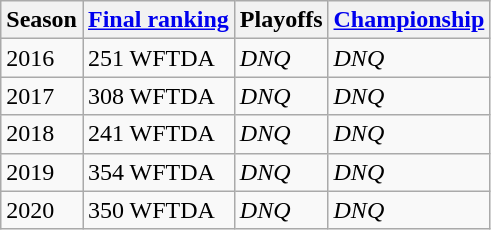<table class="wikitable sortable">
<tr>
<th>Season</th>
<th><a href='#'>Final ranking</a></th>
<th>Playoffs</th>
<th><a href='#'>Championship</a></th>
</tr>
<tr>
<td>2016</td>
<td>251 WFTDA</td>
<td><em>DNQ</em></td>
<td><em>DNQ</em></td>
</tr>
<tr>
<td>2017</td>
<td>308 WFTDA</td>
<td><em>DNQ</em></td>
<td><em>DNQ</em></td>
</tr>
<tr>
<td>2018</td>
<td>241 WFTDA</td>
<td><em>DNQ</em></td>
<td><em>DNQ</em></td>
</tr>
<tr>
<td>2019</td>
<td>354 WFTDA</td>
<td><em>DNQ</em></td>
<td><em>DNQ</em></td>
</tr>
<tr>
<td>2020</td>
<td>350 WFTDA</td>
<td><em>DNQ</em></td>
<td><em>DNQ</em></td>
</tr>
</table>
